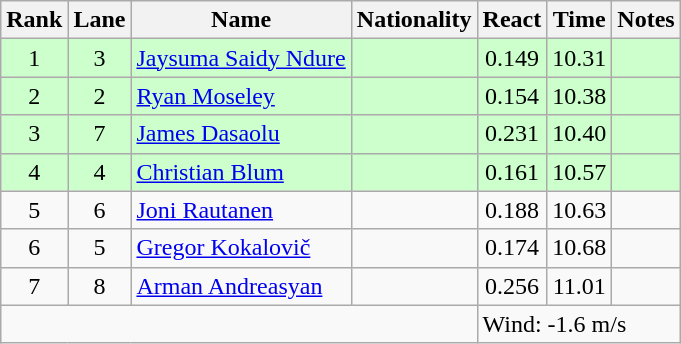<table class="wikitable sortable" style="text-align:center">
<tr>
<th>Rank</th>
<th>Lane</th>
<th>Name</th>
<th>Nationality</th>
<th>React</th>
<th>Time</th>
<th>Notes</th>
</tr>
<tr bgcolor=ccffcc>
<td>1</td>
<td>3</td>
<td align="left"><a href='#'>Jaysuma Saidy Ndure</a></td>
<td align=left></td>
<td>0.149</td>
<td>10.31</td>
<td></td>
</tr>
<tr bgcolor=ccffcc>
<td>2</td>
<td>2</td>
<td align="left"><a href='#'>Ryan Moseley</a></td>
<td align=left></td>
<td>0.154</td>
<td>10.38</td>
<td></td>
</tr>
<tr bgcolor=ccffcc>
<td>3</td>
<td>7</td>
<td align="left"><a href='#'>James Dasaolu</a></td>
<td align=left></td>
<td>0.231</td>
<td>10.40</td>
<td></td>
</tr>
<tr bgcolor=ccffcc>
<td>4</td>
<td>4</td>
<td align="left"><a href='#'>Christian Blum</a></td>
<td align=left></td>
<td>0.161</td>
<td>10.57</td>
<td></td>
</tr>
<tr>
<td>5</td>
<td>6</td>
<td align="left"><a href='#'>Joni Rautanen</a></td>
<td align=left></td>
<td>0.188</td>
<td>10.63</td>
<td></td>
</tr>
<tr>
<td>6</td>
<td>5</td>
<td align="left"><a href='#'>Gregor Kokalovič</a></td>
<td align=left></td>
<td>0.174</td>
<td>10.68</td>
<td></td>
</tr>
<tr>
<td>7</td>
<td>8</td>
<td align="left"><a href='#'>Arman Andreasyan</a></td>
<td align=left></td>
<td>0.256</td>
<td>11.01</td>
<td></td>
</tr>
<tr>
<td colspan=4></td>
<td colspan=3 align=left>Wind: -1.6 m/s</td>
</tr>
</table>
